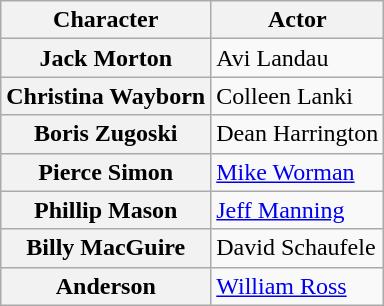<table class="wikitable">
<tr>
<th>Character</th>
<th>Actor</th>
</tr>
<tr>
<th>Jack Morton</th>
<td>Avi Landau</td>
</tr>
<tr>
<th>Christina Wayborn</th>
<td>Colleen Lanki</td>
</tr>
<tr>
<th>Boris Zugoski</th>
<td>Dean Harrington</td>
</tr>
<tr>
<th>Pierce Simon</th>
<td><a href='#'>Mike Worman</a></td>
</tr>
<tr>
<th>Phillip Mason</th>
<td><a href='#'>Jeff Manning</a></td>
</tr>
<tr>
<th>Billy MacGuire</th>
<td>David Schaufele</td>
</tr>
<tr>
<th>Anderson</th>
<td><a href='#'>William Ross</a></td>
</tr>
</table>
